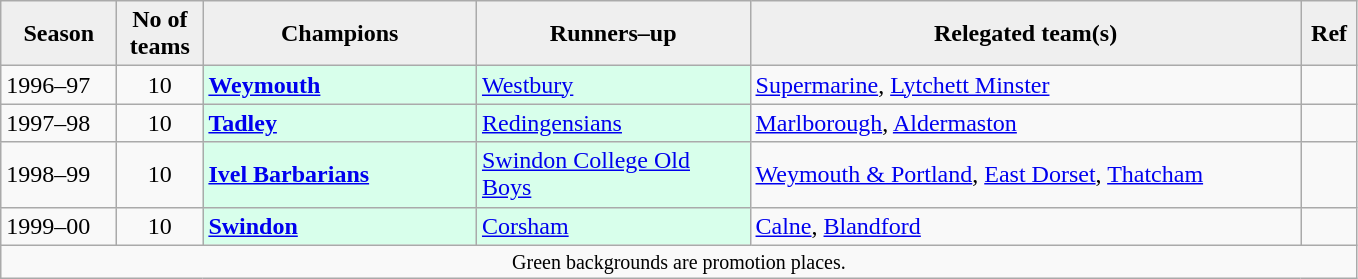<table class="wikitable" style="text-align: left;">
<tr>
<th style="background:#efefef; width:70px;">Season</th>
<th style="background:#efefef; width:50px;">No of teams</th>
<th style="background:#efefef; width:175px;">Champions</th>
<th style="background:#efefef; width:175px;">Runners–up</th>
<th style="background:#efefef; width:360px;">Relegated team(s)</th>
<th style="background:#efefef; width:30px;">Ref</th>
</tr>
<tr align="left">
<td>1996–97</td>
<td style="text-align: center;">10</td>
<td style="background:#d8ffeb;"><strong><a href='#'>Weymouth</a></strong></td>
<td style="background:#d8ffeb;"><a href='#'>Westbury</a></td>
<td><a href='#'>Supermarine</a>, <a href='#'>Lytchett Minster</a></td>
<td></td>
</tr>
<tr>
<td>1997–98</td>
<td style="text-align: center;">10</td>
<td style="background:#d8ffeb;"><strong><a href='#'>Tadley</a></strong></td>
<td style="background:#d8ffeb;"><a href='#'>Redingensians</a></td>
<td><a href='#'>Marlborough</a>, <a href='#'>Aldermaston</a></td>
<td></td>
</tr>
<tr>
<td>1998–99</td>
<td style="text-align: center;">10</td>
<td style="background:#d8ffeb;"><strong><a href='#'>Ivel Barbarians</a></strong></td>
<td style="background:#d8ffeb;"><a href='#'>Swindon College Old Boys</a></td>
<td><a href='#'>Weymouth & Portland</a>, <a href='#'>East Dorset</a>, <a href='#'>Thatcham</a></td>
<td></td>
</tr>
<tr>
<td>1999–00</td>
<td style="text-align: center;">10</td>
<td style="background:#d8ffeb;"><strong><a href='#'>Swindon</a></strong></td>
<td style="background:#d8ffeb;"><a href='#'>Corsham</a></td>
<td><a href='#'>Calne</a>, <a href='#'>Blandford</a></td>
<td></td>
</tr>
<tr>
<td colspan="6" style="border:0; font-size:smaller; text-align:center;">Green backgrounds are promotion places.</td>
</tr>
</table>
